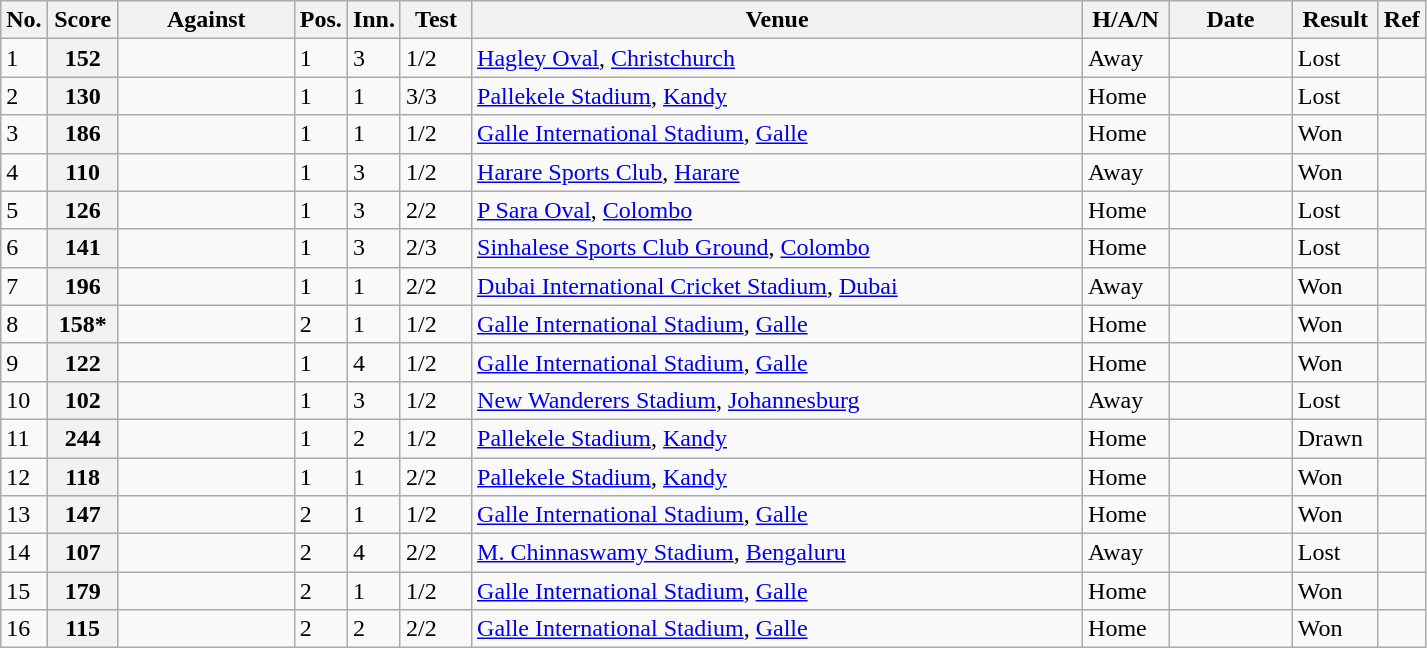<table class="wikitable sortable plainrowheaders">
<tr>
<th scope=col style="width:10px">No.</th>
<th scope=col style="width:40px">Score</th>
<th scope=col style="width:110px">Against</th>
<th scope=col style="width:10px">Pos.</th>
<th scope=col style="width:10px">Inn.</th>
<th scope=col style="width:40px">Test</th>
<th scope=col style="width:400px">Venue</th>
<th scope=col style="width:50px">H/A/N</th>
<th scope=col style="width:75px">Date</th>
<th scope=col style="width:50px">Result</th>
<th scope=col class="unsortable">Ref</th>
</tr>
<tr>
<td>1</td>
<th scope=row> 152</th>
<td></td>
<td>1</td>
<td>3</td>
<td>1/2</td>
<td> <a href='#'>Hagley Oval</a>, <a href='#'>Christchurch</a></td>
<td>Away</td>
<td></td>
<td>Lost</td>
<td></td>
</tr>
<tr>
<td>2</td>
<th scope=row> 130</th>
<td></td>
<td>1</td>
<td>1</td>
<td>3/3</td>
<td> <a href='#'>Pallekele Stadium</a>, <a href='#'>Kandy</a></td>
<td>Home</td>
<td></td>
<td>Lost</td>
<td></td>
</tr>
<tr>
<td>3</td>
<th scope=row> 186</th>
<td></td>
<td>1</td>
<td>1</td>
<td>1/2</td>
<td> <a href='#'>Galle International Stadium</a>, <a href='#'>Galle</a></td>
<td>Home</td>
<td></td>
<td>Won</td>
<td></td>
</tr>
<tr>
<td>4</td>
<th scope=row> 110</th>
<td></td>
<td>1</td>
<td>3</td>
<td>1/2</td>
<td> <a href='#'>Harare Sports Club</a>, <a href='#'>Harare</a></td>
<td>Away</td>
<td></td>
<td>Won</td>
<td></td>
</tr>
<tr>
<td>5</td>
<th scope=row> 126</th>
<td></td>
<td>1</td>
<td>3</td>
<td>2/2</td>
<td> <a href='#'>P Sara Oval</a>, <a href='#'>Colombo</a></td>
<td>Home</td>
<td></td>
<td>Lost</td>
<td></td>
</tr>
<tr>
<td>6</td>
<th scope=row> 141</th>
<td></td>
<td>1</td>
<td>3</td>
<td>2/3</td>
<td> <a href='#'>Sinhalese Sports Club Ground</a>, <a href='#'>Colombo</a></td>
<td>Home</td>
<td></td>
<td>Lost</td>
<td></td>
</tr>
<tr>
<td>7</td>
<th scope=row> 196 </th>
<td></td>
<td>1</td>
<td>1</td>
<td>2/2</td>
<td> <a href='#'>Dubai International Cricket Stadium</a>, <a href='#'>Dubai</a></td>
<td>Away</td>
<td></td>
<td>Won</td>
<td></td>
</tr>
<tr>
<td>8</td>
<th scope=row> 158* </th>
<td></td>
<td>2</td>
<td>1</td>
<td>1/2</td>
<td> <a href='#'>Galle International Stadium</a>, <a href='#'>Galle</a></td>
<td>Home</td>
<td></td>
<td>Won</td>
<td></td>
</tr>
<tr>
<td>9</td>
<th scope=row> 122 </th>
<td></td>
<td>1</td>
<td>4</td>
<td>1/2</td>
<td> <a href='#'>Galle International Stadium</a>, <a href='#'>Galle</a></td>
<td>Home</td>
<td></td>
<td>Won</td>
<td></td>
</tr>
<tr>
<td>10</td>
<th scope=row> 102</th>
<td></td>
<td>1</td>
<td>3</td>
<td>1/2</td>
<td> <a href='#'>New Wanderers Stadium</a>, <a href='#'>Johannesburg</a></td>
<td>Away</td>
<td></td>
<td>Lost</td>
<td></td>
</tr>
<tr>
<td>11</td>
<th scope=row> 244 </th>
<td></td>
<td>1</td>
<td>2</td>
<td>1/2</td>
<td> <a href='#'>Pallekele Stadium</a>, <a href='#'>Kandy</a></td>
<td>Home</td>
<td></td>
<td>Drawn</td>
<td></td>
</tr>
<tr>
<td>12</td>
<th scope=row> 118</th>
<td></td>
<td>1</td>
<td>1</td>
<td>2/2</td>
<td> <a href='#'>Pallekele Stadium</a>, <a href='#'>Kandy</a></td>
<td>Home</td>
<td></td>
<td>Won</td>
<td></td>
</tr>
<tr>
<td>13</td>
<th scope=row> 147 </th>
<td></td>
<td>2</td>
<td>1</td>
<td>1/2</td>
<td> <a href='#'>Galle International Stadium</a>, <a href='#'>Galle</a></td>
<td>Home</td>
<td></td>
<td>Won</td>
<td></td>
</tr>
<tr>
<td>14</td>
<th scope=row> 107</th>
<td></td>
<td>2</td>
<td>4</td>
<td>2/2</td>
<td> <a href='#'>M. Chinnaswamy Stadium</a>, <a href='#'>Bengaluru</a></td>
<td>Away</td>
<td></td>
<td>Lost</td>
<td></td>
</tr>
<tr>
<td>15</td>
<th scope=row> 179</th>
<td></td>
<td>2</td>
<td>1</td>
<td>1/2</td>
<td> <a href='#'>Galle International Stadium</a>, <a href='#'>Galle</a></td>
<td>Home</td>
<td></td>
<td>Won</td>
<td></td>
</tr>
<tr>
<td>16</td>
<th scope=row> 115</th>
<td></td>
<td>2</td>
<td>2</td>
<td>2/2</td>
<td> <a href='#'>Galle International Stadium</a>, <a href='#'>Galle</a></td>
<td>Home</td>
<td></td>
<td>Won</td>
<td></td>
</tr>
</table>
